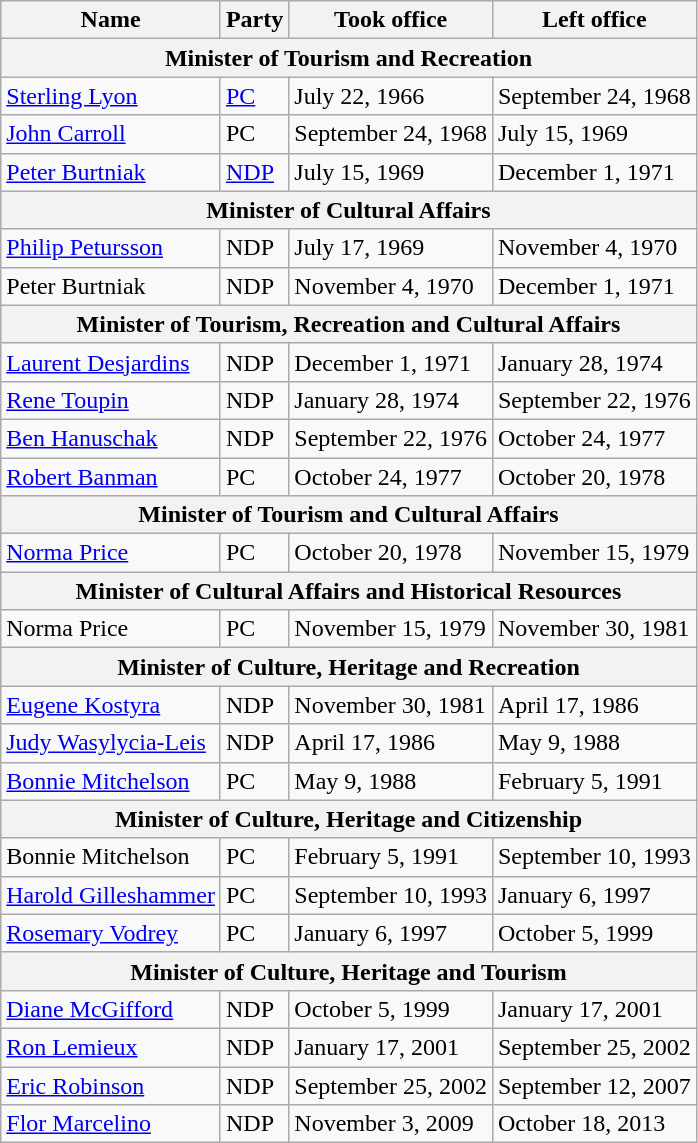<table class="wikitable">
<tr>
<th><strong>Name</strong></th>
<th><strong>Party</strong></th>
<th><strong>Took office</strong></th>
<th><strong>Left office</strong></th>
</tr>
<tr>
<th colspan="4">Minister of Tourism and Recreation</th>
</tr>
<tr>
<td><a href='#'>Sterling Lyon</a></td>
<td><a href='#'>PC</a></td>
<td>July 22, 1966</td>
<td>September 24, 1968</td>
</tr>
<tr>
<td><a href='#'>John Carroll</a></td>
<td>PC</td>
<td>September 24, 1968</td>
<td>July 15, 1969</td>
</tr>
<tr>
<td><a href='#'>Peter Burtniak</a></td>
<td><a href='#'>NDP</a></td>
<td>July 15, 1969</td>
<td>December 1, 1971</td>
</tr>
<tr>
<th colspan="4">Minister of Cultural Affairs</th>
</tr>
<tr>
<td><a href='#'>Philip Petursson</a></td>
<td>NDP</td>
<td>July 17, 1969</td>
<td>November 4, 1970</td>
</tr>
<tr>
<td>Peter Burtniak</td>
<td>NDP</td>
<td>November 4, 1970</td>
<td>December 1, 1971</td>
</tr>
<tr>
<th colspan="4">Minister of Tourism, Recreation and Cultural Affairs</th>
</tr>
<tr>
<td><a href='#'>Laurent Desjardins</a></td>
<td>NDP</td>
<td>December 1, 1971</td>
<td>January 28, 1974</td>
</tr>
<tr>
<td><a href='#'>Rene Toupin</a></td>
<td>NDP</td>
<td>January 28, 1974</td>
<td>September 22, 1976</td>
</tr>
<tr>
<td><a href='#'>Ben Hanuschak</a></td>
<td>NDP</td>
<td>September 22, 1976</td>
<td>October 24, 1977</td>
</tr>
<tr>
<td><a href='#'>Robert Banman</a></td>
<td>PC</td>
<td>October 24, 1977</td>
<td>October 20, 1978</td>
</tr>
<tr>
<th colspan="4">Minister of Tourism and Cultural Affairs</th>
</tr>
<tr>
<td><a href='#'>Norma Price</a></td>
<td>PC</td>
<td>October 20, 1978</td>
<td>November 15, 1979</td>
</tr>
<tr>
<th colspan="4">Minister of Cultural Affairs and Historical Resources</th>
</tr>
<tr>
<td>Norma Price</td>
<td>PC</td>
<td>November 15, 1979</td>
<td>November 30, 1981</td>
</tr>
<tr>
<th colspan="4">Minister of Culture, Heritage and Recreation</th>
</tr>
<tr>
<td><a href='#'>Eugene Kostyra</a></td>
<td>NDP</td>
<td>November 30, 1981</td>
<td>April 17, 1986</td>
</tr>
<tr>
<td><a href='#'>Judy Wasylycia-Leis</a></td>
<td>NDP</td>
<td>April 17, 1986</td>
<td>May 9, 1988</td>
</tr>
<tr>
<td><a href='#'>Bonnie Mitchelson</a></td>
<td>PC</td>
<td>May 9, 1988</td>
<td>February 5, 1991</td>
</tr>
<tr>
<th colspan="4">Minister of Culture, Heritage and Citizenship</th>
</tr>
<tr>
<td>Bonnie Mitchelson</td>
<td>PC</td>
<td>February 5, 1991</td>
<td>September 10, 1993</td>
</tr>
<tr>
<td><a href='#'>Harold Gilleshammer</a></td>
<td>PC</td>
<td>September 10, 1993</td>
<td>January 6, 1997</td>
</tr>
<tr>
<td><a href='#'>Rosemary Vodrey</a></td>
<td>PC</td>
<td>January 6, 1997</td>
<td>October 5, 1999</td>
</tr>
<tr>
<th colspan="4">Minister of Culture, Heritage and Tourism</th>
</tr>
<tr>
<td><a href='#'>Diane McGifford</a></td>
<td>NDP</td>
<td>October 5, 1999</td>
<td>January 17, 2001</td>
</tr>
<tr>
<td><a href='#'>Ron Lemieux</a></td>
<td>NDP</td>
<td>January 17, 2001</td>
<td>September 25, 2002</td>
</tr>
<tr>
<td><a href='#'>Eric Robinson</a></td>
<td>NDP</td>
<td>September 25, 2002</td>
<td>September 12, 2007</td>
</tr>
<tr>
<td><a href='#'>Flor Marcelino</a></td>
<td>NDP</td>
<td>November 3, 2009</td>
<td>October 18, 2013</td>
</tr>
</table>
